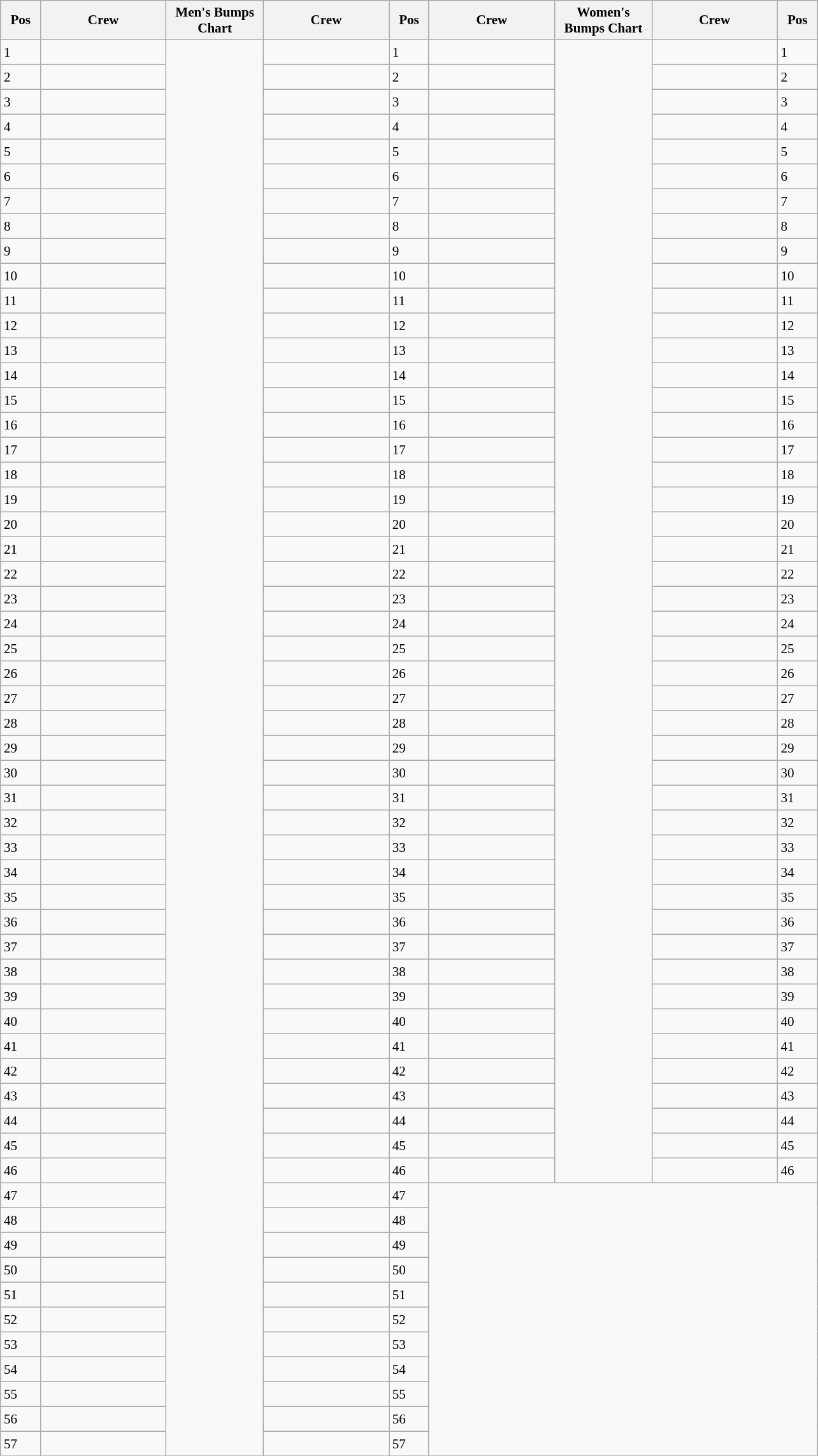<table class="wikitable" style="font-size:88%; white-space:nowrap; margin:0.5em auto">
<tr style="white-space:normal">
<th width=35>Pos</th>
<th width=125>Crew</th>
<th width=95>Men's Bumps Chart</th>
<th width=125>Crew</th>
<th width=35>Pos</th>
<th width=125>Crew</th>
<th width=95>Women's Bumps Chart</th>
<th width=125>Crew</th>
<th width=35>Pos</th>
</tr>
<tr style="height:26px">
<td>1</td>
<td></td>
<td rowspan="57" style="padding:0"></td>
<td></td>
<td>1</td>
<td></td>
<td rowspan="46" style="padding:0"></td>
<td></td>
<td>1</td>
</tr>
<tr style="height:26px">
<td>2</td>
<td></td>
<td></td>
<td>2</td>
<td></td>
<td></td>
<td>2</td>
</tr>
<tr style="height:26px">
<td>3</td>
<td></td>
<td></td>
<td>3</td>
<td></td>
<td></td>
<td>3</td>
</tr>
<tr style="height:26px">
<td>4</td>
<td></td>
<td></td>
<td>4</td>
<td></td>
<td></td>
<td>4</td>
</tr>
<tr style="height:26px">
<td>5</td>
<td></td>
<td></td>
<td>5</td>
<td></td>
<td></td>
<td>5</td>
</tr>
<tr style="height:26px">
<td>6</td>
<td></td>
<td></td>
<td>6</td>
<td></td>
<td></td>
<td>6</td>
</tr>
<tr style="height:26px">
<td>7</td>
<td></td>
<td></td>
<td>7</td>
<td></td>
<td></td>
<td>7</td>
</tr>
<tr style="height:26px">
<td>8</td>
<td></td>
<td></td>
<td>8</td>
<td></td>
<td></td>
<td>8</td>
</tr>
<tr style="height:26px">
<td>9</td>
<td></td>
<td></td>
<td>9</td>
<td></td>
<td></td>
<td>9</td>
</tr>
<tr style="height:26px">
<td>10</td>
<td></td>
<td></td>
<td>10</td>
<td></td>
<td></td>
<td>10</td>
</tr>
<tr style="height:26px">
<td>11</td>
<td></td>
<td></td>
<td>11</td>
<td></td>
<td></td>
<td>11</td>
</tr>
<tr style="height:26px">
<td>12</td>
<td></td>
<td></td>
<td>12</td>
<td></td>
<td></td>
<td>12</td>
</tr>
<tr style="height:26px">
<td>13</td>
<td></td>
<td></td>
<td>13</td>
<td></td>
<td></td>
<td>13</td>
</tr>
<tr style="height:26px">
<td>14</td>
<td></td>
<td></td>
<td>14</td>
<td></td>
<td></td>
<td>14</td>
</tr>
<tr style="height:26px">
<td>15</td>
<td></td>
<td></td>
<td>15</td>
<td></td>
<td></td>
<td>15</td>
</tr>
<tr style="height:26px">
<td>16</td>
<td></td>
<td></td>
<td>16</td>
<td></td>
<td></td>
<td>16</td>
</tr>
<tr style="height:26px">
<td>17</td>
<td></td>
<td></td>
<td>17</td>
<td></td>
<td></td>
<td>17</td>
</tr>
<tr style="height:26px">
<td>18</td>
<td></td>
<td></td>
<td>18</td>
<td></td>
<td></td>
<td>18</td>
</tr>
<tr style="height:26px">
<td>19</td>
<td></td>
<td></td>
<td>19</td>
<td></td>
<td></td>
<td>19</td>
</tr>
<tr style="height:26px">
<td>20</td>
<td></td>
<td></td>
<td>20</td>
<td></td>
<td></td>
<td>20</td>
</tr>
<tr style="height:26px">
<td>21</td>
<td></td>
<td></td>
<td>21</td>
<td></td>
<td></td>
<td>21</td>
</tr>
<tr style="height:26px">
<td>22</td>
<td></td>
<td></td>
<td>22</td>
<td></td>
<td></td>
<td>22</td>
</tr>
<tr style="height:26px">
<td>23</td>
<td></td>
<td></td>
<td>23</td>
<td></td>
<td></td>
<td>23</td>
</tr>
<tr style="height:26px">
<td>24</td>
<td></td>
<td></td>
<td>24</td>
<td></td>
<td></td>
<td>24</td>
</tr>
<tr style="height:26px">
<td>25</td>
<td></td>
<td></td>
<td>25</td>
<td></td>
<td></td>
<td>25</td>
</tr>
<tr style="height:26px">
<td>26</td>
<td></td>
<td></td>
<td>26</td>
<td></td>
<td></td>
<td>26</td>
</tr>
<tr style="height:26px">
<td>27</td>
<td></td>
<td></td>
<td>27</td>
<td></td>
<td></td>
<td>27</td>
</tr>
<tr style="height:26px">
<td>28</td>
<td></td>
<td></td>
<td>28</td>
<td></td>
<td></td>
<td>28</td>
</tr>
<tr style="height:26px">
<td>29</td>
<td></td>
<td></td>
<td>29</td>
<td></td>
<td></td>
<td>29</td>
</tr>
<tr style="height:26px">
<td>30</td>
<td></td>
<td></td>
<td>30</td>
<td></td>
<td></td>
<td>30</td>
</tr>
<tr style="height:26px">
<td>31</td>
<td></td>
<td></td>
<td>31</td>
<td></td>
<td></td>
<td>31</td>
</tr>
<tr style="height:26px">
<td>32</td>
<td></td>
<td></td>
<td>32</td>
<td></td>
<td></td>
<td>32</td>
</tr>
<tr style="height:26px">
<td>33</td>
<td></td>
<td></td>
<td>33</td>
<td></td>
<td></td>
<td>33</td>
</tr>
<tr style="height:26px">
<td>34</td>
<td></td>
<td></td>
<td>34</td>
<td></td>
<td></td>
<td>34</td>
</tr>
<tr style="height:26px">
<td>35</td>
<td></td>
<td></td>
<td>35</td>
<td></td>
<td></td>
<td>35</td>
</tr>
<tr style="height:26px">
<td>36</td>
<td></td>
<td></td>
<td>36</td>
<td></td>
<td></td>
<td>36</td>
</tr>
<tr style="height:26px">
<td>37</td>
<td></td>
<td></td>
<td>37</td>
<td></td>
<td></td>
<td>37</td>
</tr>
<tr style="height:26px">
<td>38</td>
<td></td>
<td></td>
<td>38</td>
<td></td>
<td></td>
<td>38</td>
</tr>
<tr style="height:26px">
<td>39</td>
<td></td>
<td></td>
<td>39</td>
<td></td>
<td></td>
<td>39</td>
</tr>
<tr style="height:26px">
<td>40</td>
<td></td>
<td></td>
<td>40</td>
<td></td>
<td></td>
<td>40</td>
</tr>
<tr style="height:26px">
<td>41</td>
<td></td>
<td></td>
<td>41</td>
<td></td>
<td></td>
<td>41</td>
</tr>
<tr style="height:26px">
<td>42</td>
<td></td>
<td></td>
<td>42</td>
<td></td>
<td></td>
<td>42</td>
</tr>
<tr style="height:26px">
<td>43</td>
<td></td>
<td></td>
<td>43</td>
<td></td>
<td></td>
<td>43</td>
</tr>
<tr style="height:26px">
<td>44</td>
<td></td>
<td></td>
<td>44</td>
<td></td>
<td></td>
<td>44</td>
</tr>
<tr style="height:26px">
<td>45</td>
<td></td>
<td></td>
<td>45</td>
<td></td>
<td></td>
<td>45</td>
</tr>
<tr style="height:26px">
<td>46</td>
<td></td>
<td></td>
<td>46</td>
<td></td>
<td></td>
<td>46</td>
</tr>
<tr style="height:26px">
<td>47</td>
<td></td>
<td></td>
<td>47</td>
<td colspan="4" rowspan="11"> </td>
</tr>
<tr style="height:26px">
<td>48</td>
<td></td>
<td></td>
<td>48</td>
</tr>
<tr style="height:26px">
<td>49</td>
<td></td>
<td></td>
<td>49</td>
</tr>
<tr style="height:26px">
<td>50</td>
<td></td>
<td></td>
<td>50</td>
</tr>
<tr style="height:26px">
<td>51</td>
<td></td>
<td></td>
<td>51</td>
</tr>
<tr style="height:26px">
<td>52</td>
<td></td>
<td></td>
<td>52</td>
</tr>
<tr style="height:26px">
<td>53</td>
<td></td>
<td></td>
<td>53</td>
</tr>
<tr style="height:26px">
<td>54</td>
<td></td>
<td></td>
<td>54</td>
</tr>
<tr style="height:26px">
<td>55</td>
<td></td>
<td></td>
<td>55</td>
</tr>
<tr style="height:26px">
<td>56</td>
<td></td>
<td></td>
<td>56</td>
</tr>
<tr style="height:26px">
<td>57</td>
<td></td>
<td></td>
<td>57</td>
</tr>
<tr>
</tr>
</table>
